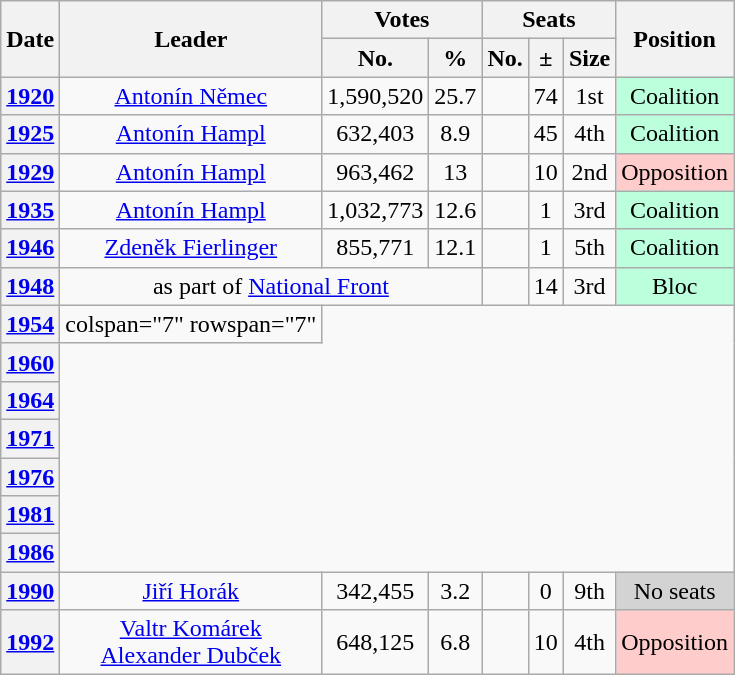<table class="wikitable" style=text-align:center>
<tr>
<th rowspan="2">Date</th>
<th rowspan="2">Leader</th>
<th colspan="2">Votes</th>
<th colspan="3">Seats</th>
<th rowspan="2">Position</th>
</tr>
<tr>
<th>No.</th>
<th>%</th>
<th>No.</th>
<th>±</th>
<th>Size</th>
</tr>
<tr>
<th><a href='#'>1920</a></th>
<td><a href='#'>Antonín Němec</a></td>
<td>1,590,520</td>
<td>25.7</td>
<td></td>
<td> 74</td>
<td>1st</td>
<td style="background:#bfd;" align=center>Coalition</td>
</tr>
<tr>
<th><a href='#'>1925</a></th>
<td><a href='#'>Antonín Hampl</a></td>
<td>632,403</td>
<td>8.9</td>
<td></td>
<td> 45</td>
<td>4th</td>
<td style="background:#bfd;" align=center>Coalition</td>
</tr>
<tr>
<th><a href='#'>1929</a></th>
<td><a href='#'>Antonín Hampl</a></td>
<td>963,462</td>
<td>13</td>
<td></td>
<td> 10</td>
<td>2nd</td>
<td style="background:#fcc;" align=center>Opposition</td>
</tr>
<tr>
<th><a href='#'>1935</a></th>
<td><a href='#'>Antonín Hampl</a></td>
<td>1,032,773</td>
<td>12.6</td>
<td></td>
<td> 1</td>
<td>3rd</td>
<td style="background:#bfd;" align=center>Coalition</td>
</tr>
<tr>
<th><a href='#'>1946</a></th>
<td><a href='#'>Zdeněk Fierlinger</a></td>
<td>855,771</td>
<td>12.1</td>
<td></td>
<td> 1</td>
<td>5th</td>
<td style="background:#bfd;" align=center>Coalition</td>
</tr>
<tr>
<th><a href='#'>1948</a></th>
<td colspan="3" rowspan="1">as part of <a href='#'>National Front</a></td>
<td></td>
<td> 14</td>
<td>3rd</td>
<td style="background:#bfd;" align=center>Bloc</td>
</tr>
<tr>
<th><a href='#'>1954</a></th>
<td>colspan="7" rowspan="7" </td>
</tr>
<tr>
<th><a href='#'>1960</a></th>
</tr>
<tr>
<th><a href='#'>1964</a></th>
</tr>
<tr>
<th><a href='#'>1971</a></th>
</tr>
<tr>
<th><a href='#'>1976</a></th>
</tr>
<tr>
<th><a href='#'>1981</a></th>
</tr>
<tr>
<th><a href='#'>1986</a></th>
</tr>
<tr>
<th><a href='#'>1990</a></th>
<td><a href='#'>Jiří Horák</a></td>
<td>342,455</td>
<td>3.2</td>
<td></td>
<td> 0</td>
<td>9th</td>
<td style="background:Lightgray;">No seats</td>
</tr>
<tr>
<th><a href='#'>1992</a></th>
<td><a href='#'>Valtr Komárek</a><br><a href='#'>Alexander Dubček</a></td>
<td>648,125</td>
<td>6.8</td>
<td></td>
<td> 10</td>
<td>4th</td>
<td style="background:#fcc;" align=center>Opposition</td>
</tr>
</table>
